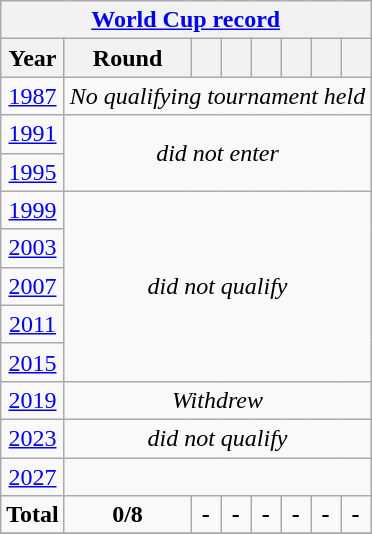<table class="wikitable" style="text-align: center;">
<tr>
<th colspan=8><a href='#'>World Cup record</a></th>
</tr>
<tr>
<th>Year</th>
<th>Round</th>
<th></th>
<th></th>
<th></th>
<th></th>
<th></th>
<th></th>
</tr>
<tr>
<td> <a href='#'>1987</a></td>
<td Colspan=8><em>No qualifying tournament held</em></td>
</tr>
<tr>
<td> <a href='#'>1991</a></td>
<td Rowspan=2 Colspan=8><em>did not enter</em></td>
</tr>
<tr>
<td> <a href='#'>1995</a></td>
</tr>
<tr>
<td> <a href='#'>1999</a></td>
<td Rowspan=5 Colspan=8><em>did not qualify</em></td>
</tr>
<tr>
<td> <a href='#'>2003</a></td>
</tr>
<tr>
<td> <a href='#'>2007</a></td>
</tr>
<tr>
<td> <a href='#'>2011</a></td>
</tr>
<tr>
<td> <a href='#'>2015</a></td>
</tr>
<tr>
<td> <a href='#'>2019</a></td>
<td Colspan=8><em>Withdrew</em></td>
</tr>
<tr>
<td> <a href='#'>2023</a></td>
<td Rowspan=1 Colspan=8><em>did not qualify</em></td>
</tr>
<tr>
<td> <a href='#'>2027</a></td>
</tr>
<tr>
<td><strong>Total</strong></td>
<td><strong>0/8</strong></td>
<td><strong>-</strong></td>
<td><strong>-</strong></td>
<td><strong>-</strong></td>
<td><strong>-</strong></td>
<td><strong>-</strong></td>
<td><strong>-</strong></td>
</tr>
<tr>
</tr>
</table>
